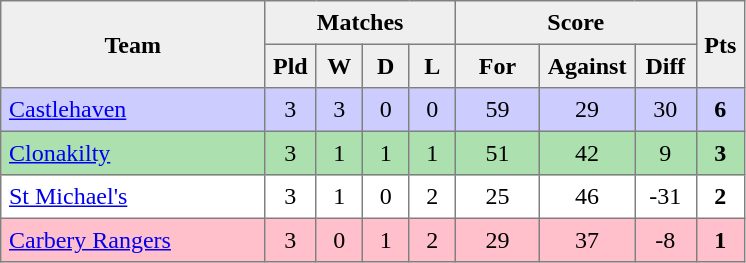<table style=border-collapse:collapse border=1 cellspacing=0 cellpadding=5>
<tr align=center bgcolor=#efefef>
<th rowspan=2 width=165>Team</th>
<th colspan=4>Matches</th>
<th colspan=3>Score</th>
<th rowspan=2width=20>Pts</th>
</tr>
<tr align=center bgcolor=#efefef>
<th width=20>Pld</th>
<th width=20>W</th>
<th width=20>D</th>
<th width=20>L</th>
<th width=45>For</th>
<th width=45>Against</th>
<th width=30>Diff</th>
</tr>
<tr align=center style="background:#ccccff;">
<td style="text-align:left;"><a href='#'>Castlehaven</a></td>
<td>3</td>
<td>3</td>
<td>0</td>
<td>0</td>
<td>59</td>
<td>29</td>
<td>30</td>
<td><strong>6</strong></td>
</tr>
<tr align=center style="background:#ACE1AF;">
<td style="text-align:left;"><a href='#'>Clonakilty</a></td>
<td>3</td>
<td>1</td>
<td>1</td>
<td>1</td>
<td>51</td>
<td>42</td>
<td>9</td>
<td><strong>3</strong></td>
</tr>
<tr align=center>
<td style="text-align:left;"><a href='#'>St Michael's</a></td>
<td>3</td>
<td>1</td>
<td>0</td>
<td>2</td>
<td>25</td>
<td>46</td>
<td>-31</td>
<td><strong>2</strong></td>
</tr>
<tr align=center style="background:#FFC0CB;">
<td style="text-align:left;"><a href='#'>Carbery Rangers</a></td>
<td>3</td>
<td>0</td>
<td>1</td>
<td>2</td>
<td>29</td>
<td>37</td>
<td>-8</td>
<td><strong>1</strong></td>
</tr>
</table>
